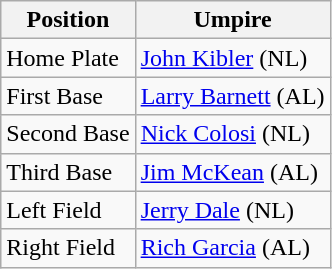<table class="wikitable">
<tr>
<th>Position</th>
<th>Umpire</th>
</tr>
<tr>
<td>Home Plate</td>
<td><a href='#'>John Kibler</a> (NL)</td>
</tr>
<tr>
<td>First Base</td>
<td><a href='#'>Larry Barnett</a> (AL)</td>
</tr>
<tr>
<td>Second Base</td>
<td><a href='#'>Nick Colosi</a> (NL)</td>
</tr>
<tr>
<td>Third Base</td>
<td><a href='#'>Jim McKean</a> (AL)</td>
</tr>
<tr>
<td>Left Field</td>
<td><a href='#'>Jerry Dale</a> (NL)</td>
</tr>
<tr>
<td>Right Field</td>
<td><a href='#'>Rich Garcia</a> (AL)</td>
</tr>
</table>
